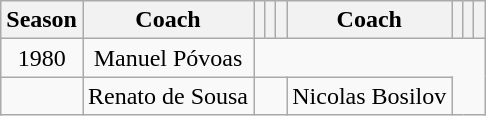<table class="wikitable" style="text-align:center;">
<tr>
<th>Season</th>
<th>Coach</th>
<th></th>
<th></th>
<th></th>
<th>Coach</th>
<th></th>
<th></th>
<th></th>
</tr>
<tr>
<td>1980</td>
<td> Manuel Póvoas</td>
</tr>
<tr>
<td></td>
<td> Renato de Sousa</td>
<td colspan=3></td>
<td> Nicolas Bosilov</td>
</tr>
</table>
